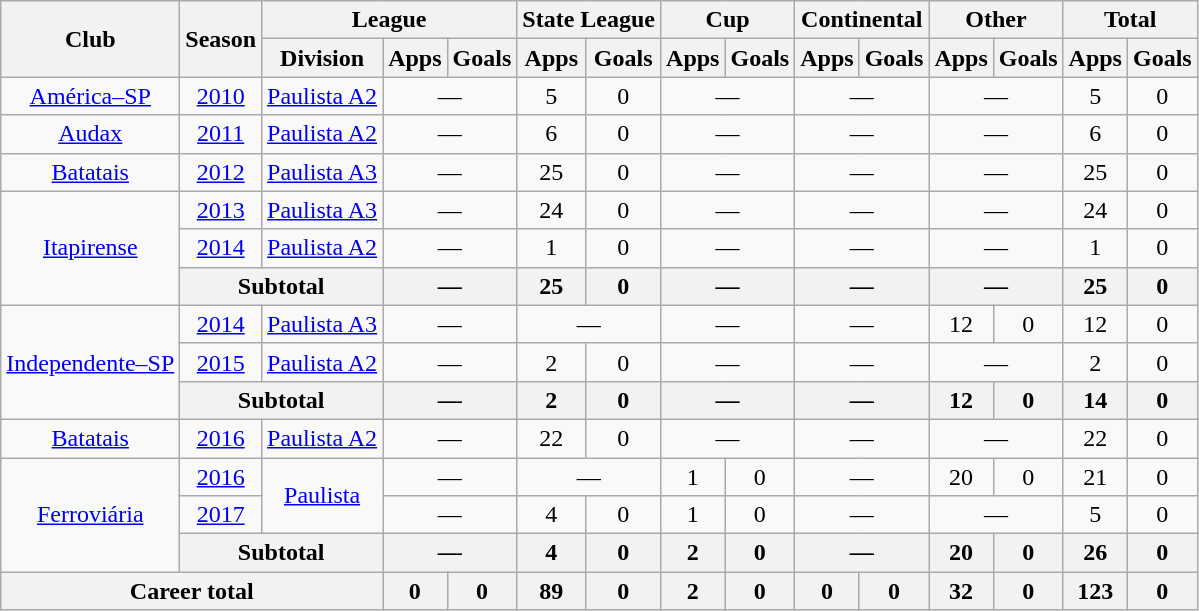<table class="wikitable" style="text-align: center;">
<tr>
<th rowspan="2">Club</th>
<th rowspan="2">Season</th>
<th colspan="3">League</th>
<th colspan="2">State League</th>
<th colspan="2">Cup</th>
<th colspan="2">Continental</th>
<th colspan="2">Other</th>
<th colspan="2">Total</th>
</tr>
<tr>
<th>Division</th>
<th>Apps</th>
<th>Goals</th>
<th>Apps</th>
<th>Goals</th>
<th>Apps</th>
<th>Goals</th>
<th>Apps</th>
<th>Goals</th>
<th>Apps</th>
<th>Goals</th>
<th>Apps</th>
<th>Goals</th>
</tr>
<tr>
<td align="center"><a href='#'>América–SP</a></td>
<td><a href='#'>2010</a></td>
<td><a href='#'>Paulista A2</a></td>
<td colspan="2">—</td>
<td>5</td>
<td>0</td>
<td colspan="2">—</td>
<td colspan="2">—</td>
<td colspan="2">—</td>
<td>5</td>
<td>0</td>
</tr>
<tr>
<td align="center"><a href='#'>Audax</a></td>
<td><a href='#'>2011</a></td>
<td><a href='#'>Paulista A2</a></td>
<td colspan="2">—</td>
<td>6</td>
<td>0</td>
<td colspan="2">—</td>
<td colspan="2">—</td>
<td colspan="2">—</td>
<td>6</td>
<td>0</td>
</tr>
<tr>
<td align="center"><a href='#'>Batatais</a></td>
<td><a href='#'>2012</a></td>
<td><a href='#'>Paulista A3</a></td>
<td colspan="2">—</td>
<td>25</td>
<td>0</td>
<td colspan="2">—</td>
<td colspan="2">—</td>
<td colspan="2">—</td>
<td>25</td>
<td>0</td>
</tr>
<tr>
<td rowspan=3 align="center"><a href='#'>Itapirense</a></td>
<td><a href='#'>2013</a></td>
<td><a href='#'>Paulista A3</a></td>
<td colspan="2">—</td>
<td>24</td>
<td>0</td>
<td colspan="2">—</td>
<td colspan="2">—</td>
<td colspan="2">—</td>
<td>24</td>
<td>0</td>
</tr>
<tr>
<td><a href='#'>2014</a></td>
<td><a href='#'>Paulista A2</a></td>
<td colspan="2">—</td>
<td>1</td>
<td>0</td>
<td colspan="2">—</td>
<td colspan="2">—</td>
<td colspan="2">—</td>
<td>1</td>
<td>0</td>
</tr>
<tr>
<th colspan="2">Subtotal</th>
<th colspan="2">—</th>
<th>25</th>
<th>0</th>
<th colspan="2">—</th>
<th colspan="2">—</th>
<th colspan="2">—</th>
<th>25</th>
<th>0</th>
</tr>
<tr>
<td rowspan=3 align="center"><a href='#'>Independente–SP</a></td>
<td><a href='#'>2014</a></td>
<td><a href='#'>Paulista A3</a></td>
<td colspan="2">—</td>
<td colspan="2">—</td>
<td colspan="2">—</td>
<td colspan="2">—</td>
<td>12</td>
<td>0</td>
<td>12</td>
<td>0</td>
</tr>
<tr>
<td><a href='#'>2015</a></td>
<td><a href='#'>Paulista A2</a></td>
<td colspan="2">—</td>
<td>2</td>
<td>0</td>
<td colspan="2">—</td>
<td colspan="2">—</td>
<td colspan="2">—</td>
<td>2</td>
<td>0</td>
</tr>
<tr>
<th colspan="2">Subtotal</th>
<th colspan="2">—</th>
<th>2</th>
<th>0</th>
<th colspan="2">—</th>
<th colspan="2">—</th>
<th>12</th>
<th>0</th>
<th>14</th>
<th>0</th>
</tr>
<tr>
<td align="center"><a href='#'>Batatais</a></td>
<td><a href='#'>2016</a></td>
<td><a href='#'>Paulista A2</a></td>
<td colspan="2">—</td>
<td>22</td>
<td>0</td>
<td colspan="2">—</td>
<td colspan="2">—</td>
<td colspan="2">—</td>
<td>22</td>
<td>0</td>
</tr>
<tr>
<td rowspan=3 align="center"><a href='#'>Ferroviária</a></td>
<td><a href='#'>2016</a></td>
<td rowspan=2><a href='#'>Paulista</a></td>
<td colspan="2">—</td>
<td colspan="2">—</td>
<td>1</td>
<td>0</td>
<td colspan="2">—</td>
<td>20</td>
<td>0</td>
<td>21</td>
<td>0</td>
</tr>
<tr>
<td><a href='#'>2017</a></td>
<td colspan="2">—</td>
<td>4</td>
<td>0</td>
<td>1</td>
<td>0</td>
<td colspan="2">—</td>
<td colspan="2">—</td>
<td>5</td>
<td>0</td>
</tr>
<tr>
<th colspan="2">Subtotal</th>
<th colspan="2">—</th>
<th>4</th>
<th>0</th>
<th>2</th>
<th>0</th>
<th colspan="2">—</th>
<th>20</th>
<th>0</th>
<th>26</th>
<th>0</th>
</tr>
<tr>
<th colspan="3"><strong>Career total</strong></th>
<th>0</th>
<th>0</th>
<th>89</th>
<th>0</th>
<th>2</th>
<th>0</th>
<th>0</th>
<th>0</th>
<th>32</th>
<th>0</th>
<th>123</th>
<th>0</th>
</tr>
</table>
